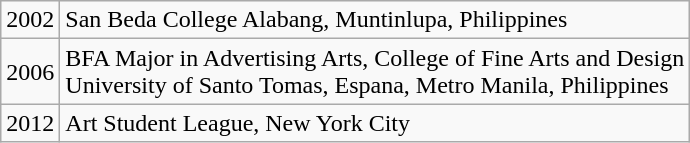<table class="wikitable">
<tr>
<td>2002</td>
<td>San Beda College Alabang, Muntinlupa, Philippines</td>
</tr>
<tr>
<td>2006</td>
<td>BFA Major in Advertising Arts, College of Fine Arts and Design<br>University of Santo Tomas, Espana, Metro Manila, Philippines</td>
</tr>
<tr>
<td>2012</td>
<td>Art Student League, New York City</td>
</tr>
</table>
